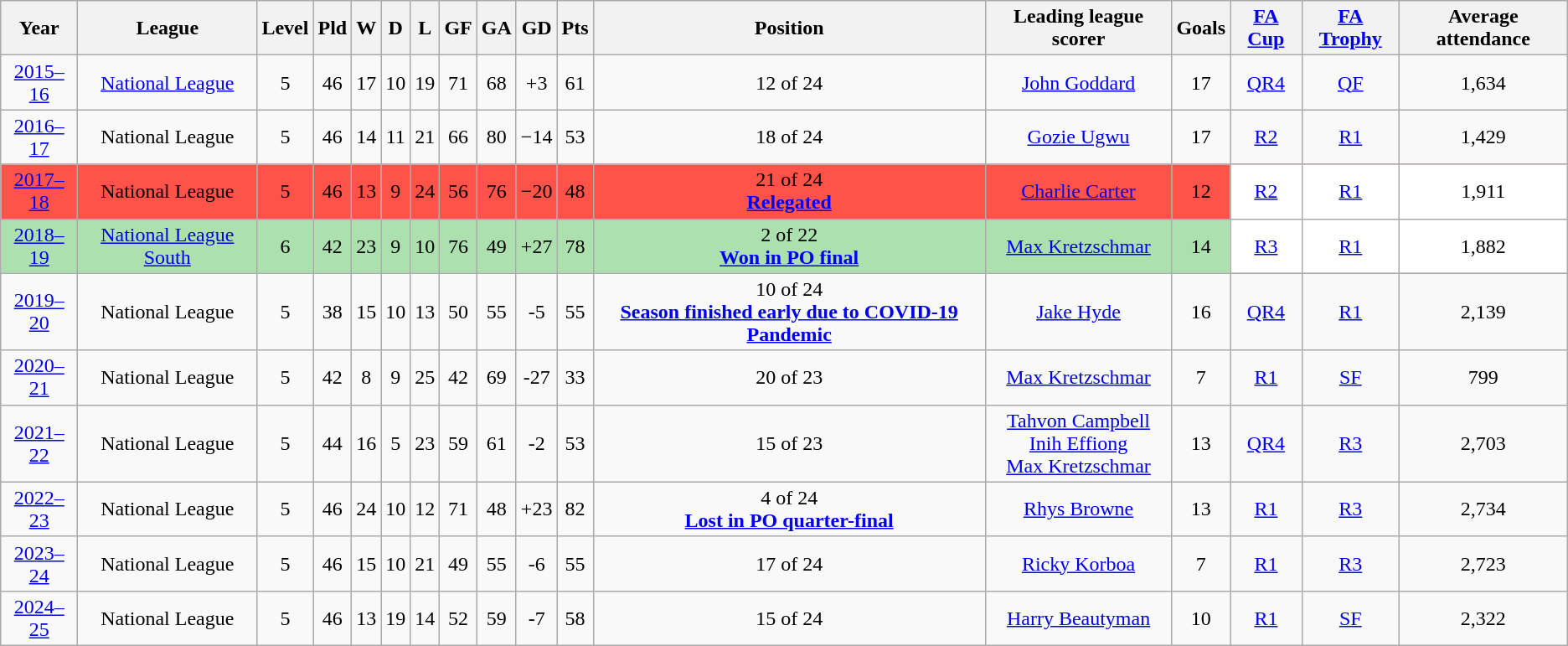<table class="wikitable">
<tr>
<th>Year</th>
<th>League</th>
<th>Level</th>
<th>Pld</th>
<th>W</th>
<th>D</th>
<th>L</th>
<th>GF</th>
<th>GA</th>
<th>GD</th>
<th>Pts</th>
<th>Position</th>
<th>Leading league scorer</th>
<th>Goals</th>
<th><a href='#'>FA Cup</a></th>
<th><a href='#'>FA Trophy</a></th>
<th>Average attendance</th>
</tr>
<tr align="center">
<td><a href='#'>2015–16</a></td>
<td><a href='#'>National League</a></td>
<td>5</td>
<td>46</td>
<td>17</td>
<td>10</td>
<td>19</td>
<td>71</td>
<td>68</td>
<td>+3</td>
<td>61</td>
<td>12 of 24</td>
<td><a href='#'>John Goddard</a></td>
<td>17</td>
<td><a href='#'>QR4</a></td>
<td><a href='#'>QF</a></td>
<td>1,634</td>
</tr>
<tr align="center">
<td><a href='#'>2016–17</a></td>
<td>National League</td>
<td>5</td>
<td>46</td>
<td>14</td>
<td>11</td>
<td>21</td>
<td>66</td>
<td>80</td>
<td>−14</td>
<td>53</td>
<td>18 of 24</td>
<td><a href='#'>Gozie Ugwu</a></td>
<td>17</td>
<td><a href='#'>R2</a></td>
<td><a href='#'>R1</a></td>
<td>1,429</td>
</tr>
<tr bgcolor="#FF5349" align="center">
<td><a href='#'>2017–18</a></td>
<td>National League</td>
<td>5</td>
<td>46</td>
<td>13</td>
<td>9</td>
<td>24</td>
<td>56</td>
<td>76</td>
<td>−20</td>
<td>48</td>
<td>21 of 24<br><strong><a href='#'>Relegated</a></strong></td>
<td><a href='#'>Charlie Carter</a></td>
<td>12</td>
<td bgcolor=White><a href='#'>R2</a></td>
<td bgcolor=White><a href='#'>R1</a></td>
<td bgcolor=White>1,911</td>
</tr>
<tr bgcolor="#ACE1AF" align="center">
<td><a href='#'>2018–19</a></td>
<td><a href='#'>National League South</a></td>
<td>6</td>
<td>42</td>
<td>23</td>
<td>9</td>
<td>10</td>
<td>76</td>
<td>49</td>
<td>+27</td>
<td>78</td>
<td>2 of 22<br><strong><a href='#'>Won in PO final</a></strong></td>
<td><a href='#'>Max Kretzschmar</a></td>
<td>14</td>
<td bgcolor=White><a href='#'>R3</a></td>
<td bgcolor=White><a href='#'>R1</a></td>
<td bgcolor=White>1,882</td>
</tr>
<tr align="center">
<td><a href='#'>2019–20</a></td>
<td>National League</td>
<td>5</td>
<td>38</td>
<td>15</td>
<td>10</td>
<td>13</td>
<td>50</td>
<td>55</td>
<td>-5</td>
<td>55</td>
<td>10 of 24<br><strong><a href='#'>Season finished early due to COVID-19 Pandemic</a></strong></td>
<td><a href='#'>Jake Hyde</a></td>
<td>16</td>
<td><a href='#'>QR4</a></td>
<td><a href='#'>R1</a></td>
<td>2,139</td>
</tr>
<tr align="center">
<td><a href='#'>2020–21</a></td>
<td>National League</td>
<td>5</td>
<td>42</td>
<td>8</td>
<td>9</td>
<td>25</td>
<td>42</td>
<td>69</td>
<td>-27</td>
<td>33</td>
<td>20 of 23</td>
<td><a href='#'>Max Kretzschmar</a></td>
<td>7</td>
<td><a href='#'>R1</a></td>
<td><a href='#'>SF</a></td>
<td>799</td>
</tr>
<tr align="center">
<td><a href='#'>2021–22</a></td>
<td>National League</td>
<td>5</td>
<td>44</td>
<td>16</td>
<td>5</td>
<td>23</td>
<td>59</td>
<td>61</td>
<td>-2</td>
<td>53</td>
<td>15 of 23</td>
<td><a href='#'>Tahvon Campbell</a><br><a href='#'>Inih Effiong</a><br><a href='#'>Max Kretzschmar</a></td>
<td>13</td>
<td><a href='#'>QR4</a></td>
<td><a href='#'>R3</a></td>
<td>2,703</td>
</tr>
<tr align="center">
<td><a href='#'>2022–23</a></td>
<td>National League</td>
<td>5</td>
<td>46</td>
<td>24</td>
<td>10</td>
<td>12</td>
<td>71</td>
<td>48</td>
<td>+23</td>
<td>82</td>
<td>4 of 24<br><strong><a href='#'>Lost in PO quarter-final</a></strong></td>
<td><a href='#'>Rhys Browne</a></td>
<td>13</td>
<td><a href='#'>R1</a></td>
<td><a href='#'>R3</a></td>
<td>2,734</td>
</tr>
<tr align="center">
<td><a href='#'>2023–24</a></td>
<td>National League</td>
<td>5</td>
<td>46</td>
<td>15</td>
<td>10</td>
<td>21</td>
<td>49</td>
<td>55</td>
<td>-6</td>
<td>55</td>
<td>17 of 24</td>
<td><a href='#'>Ricky Korboa</a></td>
<td>7</td>
<td><a href='#'>R1</a></td>
<td><a href='#'>R3</a></td>
<td>2,723</td>
</tr>
<tr align="center">
<td><a href='#'>2024–25</a></td>
<td>National League</td>
<td>5</td>
<td>46</td>
<td>13</td>
<td>19</td>
<td>14</td>
<td>52</td>
<td>59</td>
<td>-7</td>
<td>58</td>
<td>15 of 24</td>
<td><a href='#'>Harry Beautyman</a></td>
<td>10</td>
<td><a href='#'>R1</a></td>
<td><a href='#'>SF</a></td>
<td>2,322</td>
</tr>
</table>
